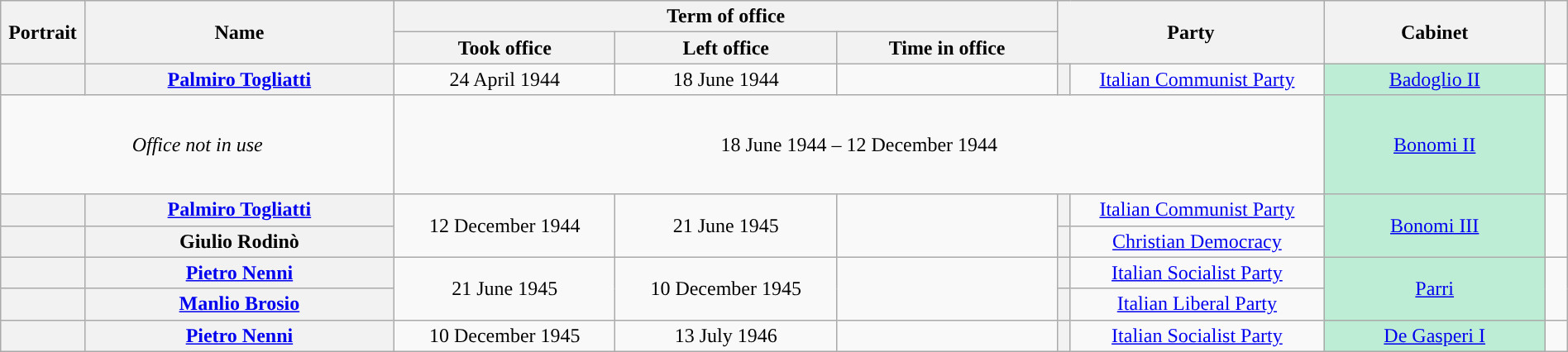<table class="wikitable" style="text-align:center; style="width=100%">
<tr>
<th width=1% rowspan=2 scope="col">Portrait</th>
<th width=14% rowspan=2 scope="col">Name<br></th>
<th width=30% colspan=3>Term of office</th>
<th width=12% rowspan=2 colspan=2 scope="col">Party</th>
<th width=10% rowspan=2 scope="col">Cabinet</th>
<th width=1% rowspan=2 scope="col"></th>
</tr>
<tr>
<th width=10% scope="col">Took office</th>
<th width=10% scope="col">Left office</th>
<th width=10% scope="col">Time in office</th>
</tr>
<tr>
<th></th>
<th scope="row" style="font-weight:normal"><strong><a href='#'>Palmiro Togliatti</a></strong><br></th>
<td>24 April 1944</td>
<td>18 June 1944</td>
<td></td>
<th style="background:"></th>
<td><a href='#'>Italian Communist Party</a></td>
<td bgcolor=#BDEDD5><a href='#'>Badoglio II</a></td>
<td></td>
</tr>
<tr style="height:5em;">
<td colspan=2><em>Office not in use</em></td>
<td colspan=5 align="center">18 June 1944 – 12 December 1944</td>
<td bgcolor=#BDEDD5><a href='#'>Bonomi II</a></td>
<td></td>
</tr>
<tr>
<th></th>
<th scope="row" style="font-weight:normal"><strong><a href='#'>Palmiro Togliatti</a></strong><br></th>
<td rowspan=2>12 December 1944</td>
<td rowspan=2>21 June 1945</td>
<td rowspan=2></td>
<th style="background:"></th>
<td><a href='#'>Italian Communist Party</a></td>
<td rowspan=2 bgcolor=#BDEDD5><a href='#'>Bonomi III</a></td>
<td rowspan=2></td>
</tr>
<tr>
<th></th>
<th scope="row" style="font-weight:normal"><strong>Giulio Rodinò</strong><br></th>
<th style="background:"></th>
<td><a href='#'>Christian Democracy</a></td>
</tr>
<tr>
<th></th>
<th scope="row" style="font-weight:normal"><strong><a href='#'>Pietro Nenni</a></strong><br></th>
<td rowspan=2>21 June 1945</td>
<td rowspan=2>10 December 1945</td>
<td rowspan=2></td>
<th style="background:"></th>
<td><a href='#'>Italian Socialist Party</a></td>
<td rowspan=2 bgcolor=#BDEDD5><a href='#'>Parri</a></td>
<td rowspan=2></td>
</tr>
<tr>
<th></th>
<th scope="row" style="font-weight:normal"><strong><a href='#'>Manlio Brosio</a></strong><br></th>
<th style="background:"></th>
<td><a href='#'>Italian Liberal Party</a></td>
</tr>
<tr>
<th></th>
<th scope="row" style="font-weight:normal"><strong><a href='#'>Pietro Nenni</a></strong><br></th>
<td>10 December 1945</td>
<td>13 July 1946</td>
<td></td>
<th style="background:"></th>
<td><a href='#'>Italian Socialist Party</a></td>
<td bgcolor=#BDEDD5><a href='#'>De Gasperi I</a></td>
<td></td>
</tr>
</table>
